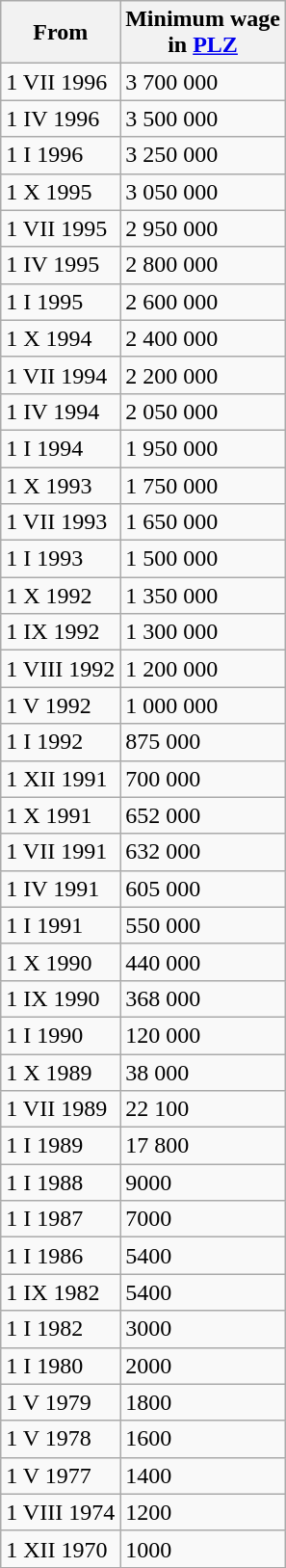<table class="wikitable mw-collapsible autocollapse">
<tr>
<th>From</th>
<th>Minimum wage <br>in <a href='#'>PLZ</a></th>
</tr>
<tr>
<td>1 VII 1996</td>
<td>3 700 000</td>
</tr>
<tr>
<td>1 IV 1996</td>
<td>3 500 000</td>
</tr>
<tr>
<td>1 I 1996</td>
<td>3 250 000</td>
</tr>
<tr>
<td>1 X 1995</td>
<td>3 050 000</td>
</tr>
<tr>
<td>1 VII 1995</td>
<td>2 950 000</td>
</tr>
<tr>
<td>1 IV 1995</td>
<td>2 800 000</td>
</tr>
<tr>
<td>1 I 1995</td>
<td>2 600 000</td>
</tr>
<tr>
<td>1 X 1994</td>
<td>2 400 000</td>
</tr>
<tr>
<td>1 VII 1994</td>
<td>2 200 000</td>
</tr>
<tr>
<td>1 IV 1994</td>
<td>2 050 000</td>
</tr>
<tr>
<td>1 I 1994</td>
<td>1 950 000</td>
</tr>
<tr>
<td>1 X 1993</td>
<td>1 750 000</td>
</tr>
<tr>
<td>1 VII 1993</td>
<td>1 650 000</td>
</tr>
<tr>
<td>1 I 1993</td>
<td>1 500 000</td>
</tr>
<tr>
<td>1 X 1992</td>
<td>1 350 000</td>
</tr>
<tr>
<td>1 IX 1992</td>
<td>1 300 000</td>
</tr>
<tr>
<td>1 VIII 1992</td>
<td>1 200 000</td>
</tr>
<tr>
<td>1 V 1992</td>
<td>1 000 000</td>
</tr>
<tr>
<td>1 I 1992</td>
<td>875 000</td>
</tr>
<tr>
<td>1 XII 1991</td>
<td>700 000</td>
</tr>
<tr>
<td>1 X 1991</td>
<td>652 000</td>
</tr>
<tr>
<td>1 VII 1991</td>
<td>632 000</td>
</tr>
<tr>
<td>1 IV 1991</td>
<td>605 000</td>
</tr>
<tr>
<td>1 I 1991</td>
<td>550 000</td>
</tr>
<tr>
<td>1 X 1990</td>
<td>440 000</td>
</tr>
<tr>
<td>1 IX 1990</td>
<td>368 000</td>
</tr>
<tr>
<td>1 I 1990</td>
<td>120 000</td>
</tr>
<tr>
<td>1 X 1989</td>
<td>38 000</td>
</tr>
<tr>
<td>1 VII 1989</td>
<td>22 100</td>
</tr>
<tr>
<td>1 I 1989</td>
<td>17 800</td>
</tr>
<tr>
<td>1 I 1988</td>
<td>9000</td>
</tr>
<tr>
<td>1 I 1987</td>
<td>7000</td>
</tr>
<tr>
<td>1 I 1986</td>
<td>5400</td>
</tr>
<tr>
<td>1 IX 1982</td>
<td>5400</td>
</tr>
<tr>
<td>1 I 1982</td>
<td>3000</td>
</tr>
<tr>
<td>1 I 1980</td>
<td>2000</td>
</tr>
<tr>
<td>1 V 1979</td>
<td>1800</td>
</tr>
<tr>
<td>1 V 1978</td>
<td>1600</td>
</tr>
<tr>
<td>1 V 1977</td>
<td>1400</td>
</tr>
<tr>
<td>1 VIII 1974</td>
<td>1200</td>
</tr>
<tr>
<td>1 XII 1970</td>
<td>1000</td>
</tr>
</table>
